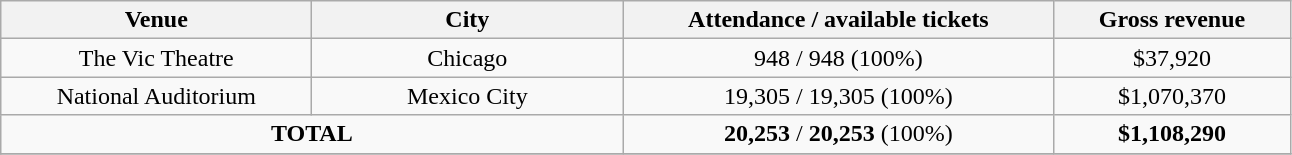<table class="wikitable" style="text-align:center;">
<tr>
<th width="200">Venue</th>
<th width="200">City</th>
<th width="280">Attendance / available tickets</th>
<th width="150">Gross revenue</th>
</tr>
<tr>
<td>The Vic Theatre</td>
<td>Chicago</td>
<td>948 / 948 (100%)</td>
<td>$37,920</td>
</tr>
<tr>
<td>National Auditorium</td>
<td>Mexico City</td>
<td>19,305 / 19,305 (100%)</td>
<td>$1,070,370</td>
</tr>
<tr>
<td colspan="2"><strong>TOTAL</strong></td>
<td><strong>20,253</strong> / <strong>20,253</strong> (100%)</td>
<td><strong>$1,108,290</strong></td>
</tr>
<tr>
</tr>
</table>
